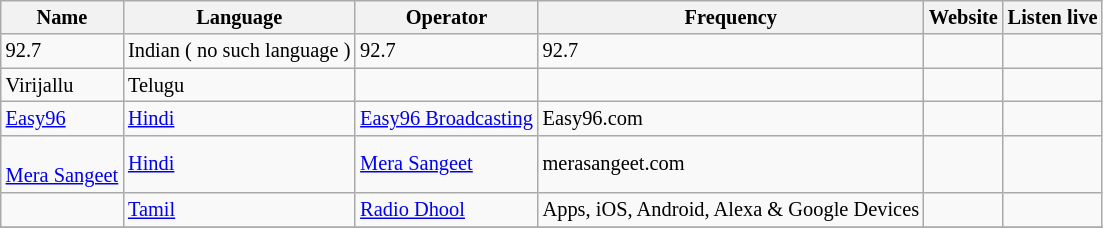<table class="wikitable" style="font-size:85%;">
<tr>
<th>Name</th>
<th>Language</th>
<th>Operator</th>
<th>Frequency</th>
<th>Website</th>
<th>Listen live</th>
</tr>
<tr>
<td>92.7</td>
<td>Indian ( no such language )</td>
<td>92.7</td>
<td>92.7</td>
<td></td>
<td></td>
</tr>
<tr>
<td>Virijallu</td>
<td>Telugu</td>
<td></td>
<td></td>
<td></td>
<td></td>
</tr>
<tr>
<td><a href='#'>Easy96</a></td>
<td><a href='#'>Hindi</a></td>
<td><a href='#'>Easy96 Broadcasting</a></td>
<td>Easy96.com</td>
<td></td>
<td></td>
</tr>
<tr>
<td><br><a href='#'>Mera Sangeet</a></td>
<td><a href='#'>Hindi</a></td>
<td><a href='#'>Mera Sangeet</a></td>
<td>merasangeet.com</td>
<td></td>
<td></td>
</tr>
<tr>
<td><br></td>
<td><a href='#'>Tamil</a></td>
<td><a href='#'>Radio Dhool</a></td>
<td>Apps, iOS, Android, Alexa & Google Devices</td>
<td></td>
<td></td>
</tr>
<tr>
</tr>
</table>
